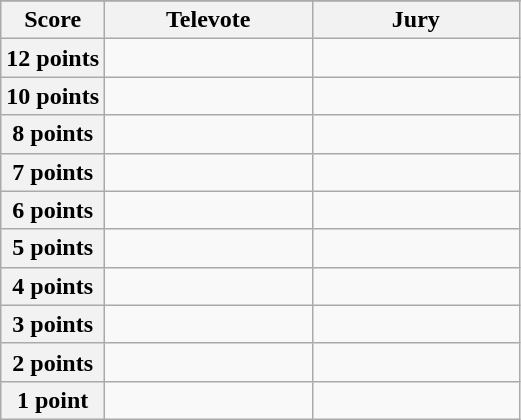<table class="wikitable">
<tr>
</tr>
<tr>
<th scope="col" width="20%">Score</th>
<th scope="col" width="40%">Televote</th>
<th scope="col" width="40%">Jury</th>
</tr>
<tr>
<th scope="row">12 points</th>
<td></td>
<td></td>
</tr>
<tr>
<th scope="row">10 points</th>
<td></td>
<td></td>
</tr>
<tr>
<th scope="row">8 points</th>
<td></td>
<td></td>
</tr>
<tr>
<th scope="row">7 points</th>
<td></td>
<td></td>
</tr>
<tr>
<th scope="row">6 points</th>
<td></td>
<td></td>
</tr>
<tr>
<th scope="row">5 points</th>
<td></td>
<td></td>
</tr>
<tr>
<th scope="row">4 points</th>
<td></td>
<td></td>
</tr>
<tr>
<th scope="row">3 points</th>
<td></td>
<td></td>
</tr>
<tr>
<th scope="row">2 points</th>
<td></td>
<td></td>
</tr>
<tr>
<th scope="row">1 point</th>
<td></td>
<td></td>
</tr>
</table>
